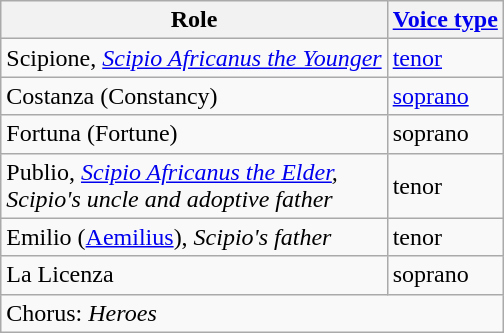<table class="wikitable">
<tr>
<th>Role</th>
<th><a href='#'>Voice type</a></th>
</tr>
<tr>
<td>Scipione, <em><a href='#'>Scipio Africanus the Younger</a></em></td>
<td><a href='#'>tenor</a></td>
</tr>
<tr>
<td>Costanza (Constancy)</td>
<td><a href='#'>soprano</a></td>
</tr>
<tr>
<td>Fortuna (Fortune)</td>
<td>soprano</td>
</tr>
<tr>
<td>Publio, <em><a href='#'>Scipio Africanus the Elder</a>,<br>Scipio's uncle and adoptive father</em></td>
<td>tenor</td>
</tr>
<tr>
<td>Emilio (<a href='#'>Aemilius</a>), <em>Scipio's father </em></td>
<td>tenor</td>
</tr>
<tr>
<td>La Licenza</td>
<td>soprano</td>
</tr>
<tr>
<td colspan="2">Chorus: <em>Heroes</em></td>
</tr>
</table>
